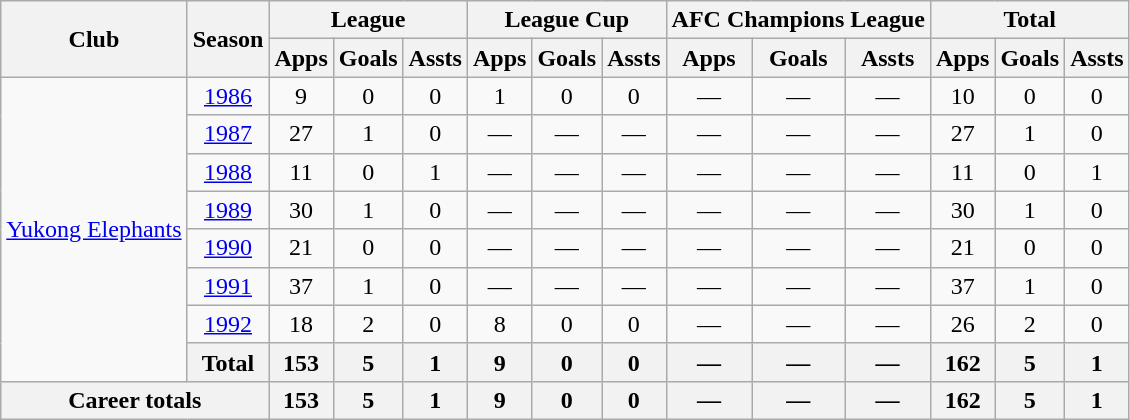<table class="wikitable" style="text-align:center">
<tr style="background:beige">
<th rowspan="2">Club</th>
<th rowspan="2">Season</th>
<th colspan="3">League</th>
<th colspan="3">League Cup</th>
<th colspan="3">AFC Champions League</th>
<th colspan="3">Total</th>
</tr>
<tr>
<th>Apps</th>
<th>Goals</th>
<th>Assts</th>
<th>Apps</th>
<th>Goals</th>
<th>Assts</th>
<th>Apps</th>
<th>Goals</th>
<th>Assts</th>
<th>Apps</th>
<th>Goals</th>
<th>Assts</th>
</tr>
<tr>
<td rowspan="8"><a href='#'>Yukong Elephants</a></td>
<td><a href='#'>1986</a></td>
<td>9</td>
<td>0</td>
<td>0</td>
<td>1</td>
<td>0</td>
<td>0</td>
<td>—</td>
<td>—</td>
<td>—</td>
<td>10</td>
<td>0</td>
<td>0</td>
</tr>
<tr>
<td><a href='#'>1987</a></td>
<td>27</td>
<td>1</td>
<td>0</td>
<td>—</td>
<td>—</td>
<td>—</td>
<td>—</td>
<td>—</td>
<td>—</td>
<td>27</td>
<td>1</td>
<td>0</td>
</tr>
<tr>
<td><a href='#'>1988</a></td>
<td>11</td>
<td>0</td>
<td>1</td>
<td>—</td>
<td>—</td>
<td>—</td>
<td>—</td>
<td>—</td>
<td>—</td>
<td>11</td>
<td>0</td>
<td>1</td>
</tr>
<tr>
<td><a href='#'>1989</a></td>
<td>30</td>
<td>1</td>
<td>0</td>
<td>—</td>
<td>—</td>
<td>—</td>
<td>—</td>
<td>—</td>
<td>—</td>
<td>30</td>
<td>1</td>
<td>0</td>
</tr>
<tr>
<td><a href='#'>1990</a></td>
<td>21</td>
<td>0</td>
<td>0</td>
<td>—</td>
<td>—</td>
<td>—</td>
<td>—</td>
<td>—</td>
<td>—</td>
<td>21</td>
<td>0</td>
<td>0</td>
</tr>
<tr>
<td><a href='#'>1991</a></td>
<td>37</td>
<td>1</td>
<td>0</td>
<td>—</td>
<td>—</td>
<td>—</td>
<td>—</td>
<td>—</td>
<td>—</td>
<td>37</td>
<td>1</td>
<td>0</td>
</tr>
<tr>
<td><a href='#'>1992</a></td>
<td>18</td>
<td>2</td>
<td>0</td>
<td>8</td>
<td>0</td>
<td>0</td>
<td>—</td>
<td>—</td>
<td>—</td>
<td>26</td>
<td>2</td>
<td>0</td>
</tr>
<tr>
<th>Total</th>
<th>153</th>
<th>5</th>
<th>1</th>
<th>9</th>
<th>0</th>
<th>0</th>
<th>—</th>
<th>—</th>
<th>—</th>
<th>162</th>
<th>5</th>
<th>1</th>
</tr>
<tr>
<th colspan="2">Career totals</th>
<th>153</th>
<th>5</th>
<th>1</th>
<th>9</th>
<th>0</th>
<th>0</th>
<th>—</th>
<th>—</th>
<th>—</th>
<th>162</th>
<th>5</th>
<th>1</th>
</tr>
</table>
